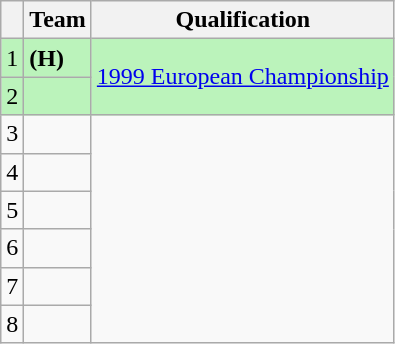<table class="wikitable" style="text-align: center;">
<tr>
<th></th>
<th>Team</th>
<th>Qualification</th>
</tr>
<tr bgcolor=bbf3bb>
<td>1</td>
<td align=left> <strong>(H)</strong></td>
<td rowspan=2><a href='#'>1999 European Championship</a></td>
</tr>
<tr bgcolor=bbf3bb>
<td>2</td>
<td align=left></td>
</tr>
<tr>
<td>3</td>
<td align=left></td>
<td rowspan=6></td>
</tr>
<tr>
<td>4</td>
<td align=left></td>
</tr>
<tr>
<td>5</td>
<td align=left></td>
</tr>
<tr>
<td>6</td>
<td align=left></td>
</tr>
<tr>
<td>7</td>
<td align=left></td>
</tr>
<tr>
<td>8</td>
<td align=left></td>
</tr>
</table>
